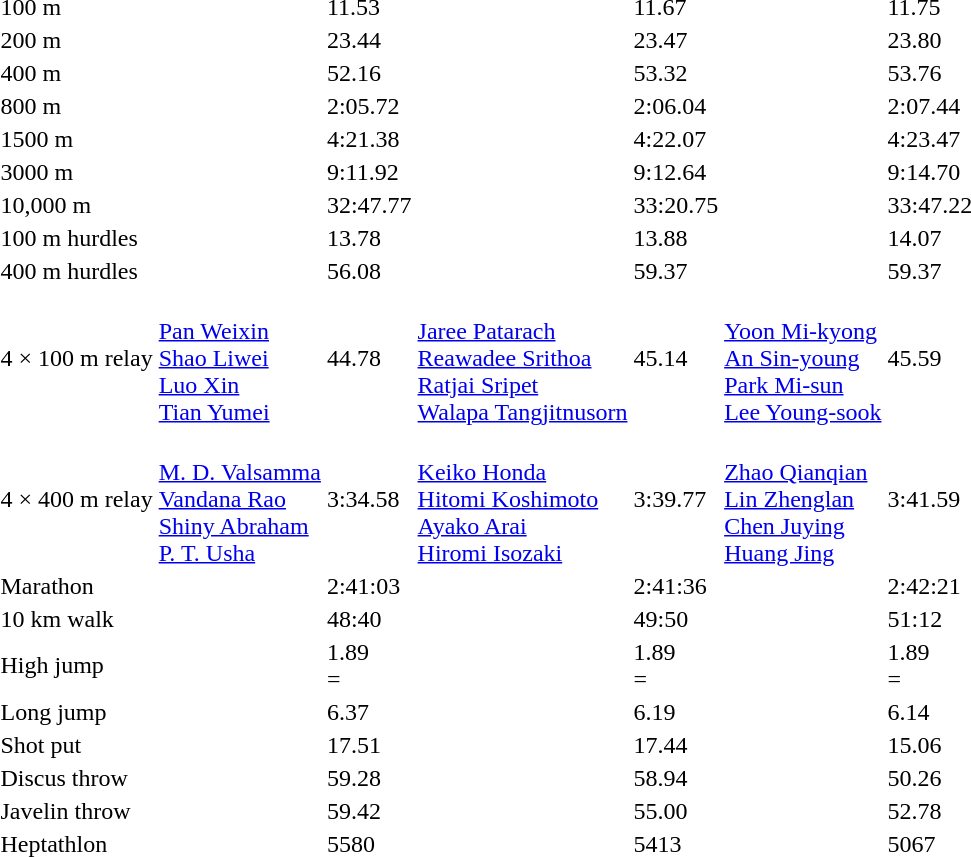<table>
<tr>
<td>100 m<br></td>
<td></td>
<td>11.53<br></td>
<td></td>
<td>11.67</td>
<td></td>
<td>11.75</td>
</tr>
<tr>
<td>200 m<br></td>
<td></td>
<td>23.44<br></td>
<td></td>
<td>23.47</td>
<td></td>
<td>23.80</td>
</tr>
<tr>
<td>400 m<br></td>
<td></td>
<td>52.16<br></td>
<td></td>
<td>53.32</td>
<td></td>
<td>53.76</td>
</tr>
<tr>
<td>800 m<br></td>
<td></td>
<td>2:05.72</td>
<td></td>
<td>2:06.04</td>
<td></td>
<td>2:07.44</td>
</tr>
<tr>
<td>1500 m<br></td>
<td></td>
<td>4:21.38</td>
<td></td>
<td>4:22.07</td>
<td></td>
<td>4:23.47</td>
</tr>
<tr>
<td>3000 m<br></td>
<td></td>
<td>9:11.92<br></td>
<td></td>
<td>9:12.64</td>
<td></td>
<td>9:14.70</td>
</tr>
<tr>
<td>10,000 m<br></td>
<td></td>
<td>32:47.77<br></td>
<td></td>
<td>33:20.75</td>
<td></td>
<td>33:47.22</td>
</tr>
<tr>
<td>100 m hurdles<br></td>
<td></td>
<td>13.78</td>
<td></td>
<td>13.88</td>
<td></td>
<td>14.07</td>
</tr>
<tr>
<td>400 m hurdles<br></td>
<td></td>
<td>56.08<br></td>
<td></td>
<td>59.37</td>
<td></td>
<td>59.37</td>
</tr>
<tr>
<td>4 × 100 m relay<br></td>
<td><br><a href='#'>Pan Weixin</a><br><a href='#'>Shao Liwei</a><br><a href='#'>Luo Xin</a><br><a href='#'>Tian Yumei</a></td>
<td>44.78<br></td>
<td><br><a href='#'>Jaree Patarach</a><br><a href='#'>Reawadee Srithoa</a><br><a href='#'>Ratjai Sripet</a><br><a href='#'>Walapa Tangjitnusorn</a></td>
<td>45.14</td>
<td><br><a href='#'>Yoon Mi-kyong</a><br><a href='#'>An Sin-young</a><br><a href='#'>Park Mi-sun</a><br><a href='#'>Lee Young-sook</a></td>
<td>45.59</td>
</tr>
<tr>
<td>4 × 400 m relay<br></td>
<td><br><a href='#'>M. D. Valsamma</a><br><a href='#'>Vandana Rao</a><br><a href='#'>Shiny Abraham</a><br><a href='#'>P. T. Usha</a></td>
<td>3:34.58<br></td>
<td><br><a href='#'>Keiko Honda</a><br><a href='#'>Hitomi Koshimoto</a><br><a href='#'>Ayako Arai</a><br><a href='#'>Hiromi Isozaki</a></td>
<td>3:39.77</td>
<td><br><a href='#'>Zhao Qianqian</a><br><a href='#'>Lin Zhenglan</a><br><a href='#'>Chen Juying</a><br><a href='#'>Huang Jing</a></td>
<td>3:41.59</td>
</tr>
<tr>
<td>Marathon<br></td>
<td></td>
<td>2:41:03<br></td>
<td></td>
<td>2:41:36</td>
<td></td>
<td>2:42:21</td>
</tr>
<tr>
<td>10 km walk<br></td>
<td></td>
<td>48:40<br></td>
<td></td>
<td>49:50</td>
<td></td>
<td>51:12</td>
</tr>
<tr>
<td>High jump<br></td>
<td></td>
<td>1.89<br>=</td>
<td></td>
<td>1.89<br>=</td>
<td></td>
<td>1.89<br>=</td>
</tr>
<tr>
<td>Long jump<br></td>
<td></td>
<td>6.37</td>
<td></td>
<td>6.19</td>
<td></td>
<td>6.14</td>
</tr>
<tr>
<td>Shot put<br></td>
<td></td>
<td>17.51</td>
<td></td>
<td>17.44</td>
<td></td>
<td>15.06</td>
</tr>
<tr>
<td>Discus throw<br></td>
<td></td>
<td>59.28<br></td>
<td></td>
<td>58.94</td>
<td></td>
<td>50.26</td>
</tr>
<tr>
<td>Javelin throw<br></td>
<td></td>
<td>59.42</td>
<td></td>
<td>55.00</td>
<td></td>
<td>52.78</td>
</tr>
<tr>
<td>Heptathlon<br></td>
<td></td>
<td>5580<br></td>
<td></td>
<td>5413</td>
<td></td>
<td>5067</td>
</tr>
</table>
